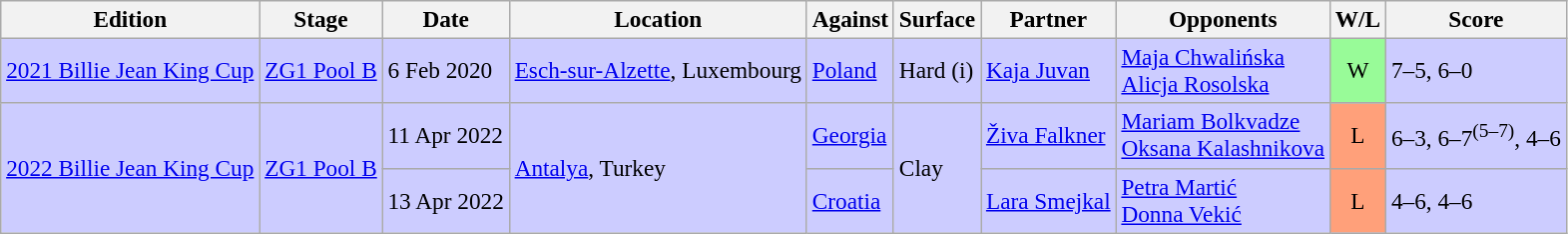<table class=wikitable style=font-size:97%>
<tr>
<th>Edition</th>
<th>Stage</th>
<th>Date</th>
<th>Location</th>
<th>Against</th>
<th>Surface</th>
<th>Partner</th>
<th>Opponents</th>
<th>W/L</th>
<th>Score</th>
</tr>
<tr style="background:#CCCCFF;">
<td><a href='#'>2021 Billie Jean King Cup</a></td>
<td><a href='#'>ZG1 Pool B</a></td>
<td>6 Feb 2020</td>
<td><a href='#'>Esch-sur-Alzette</a>, Luxembourg</td>
<td> <a href='#'>Poland</a></td>
<td>Hard (i)</td>
<td><a href='#'>Kaja Juvan</a></td>
<td><a href='#'>Maja Chwalińska</a> <br> <a href='#'>Alicja Rosolska</a></td>
<td style="text-align:center; background:#98fb98;">W</td>
<td>7–5, 6–0</td>
</tr>
<tr style="background:#CCCCFF;">
<td rowspan=2><a href='#'>2022 Billie Jean King Cup</a></td>
<td rowspan=2><a href='#'>ZG1 Pool B</a></td>
<td>11 Apr 2022</td>
<td rowspan=2><a href='#'>Antalya</a>, Turkey</td>
<td> <a href='#'>Georgia</a></td>
<td rowspan=2>Clay</td>
<td><a href='#'>Živa Falkner</a></td>
<td><a href='#'>Mariam Bolkvadze</a> <br> <a href='#'>Oksana Kalashnikova</a></td>
<td style="text-align:center; background:#ffa07a;">L</td>
<td>6–3, 6–7<sup>(5–7)</sup>, 4–6</td>
</tr>
<tr style="background:#CCCCFF;">
<td>13 Apr 2022</td>
<td> <a href='#'>Croatia</a></td>
<td><a href='#'>Lara Smejkal</a></td>
<td><a href='#'>Petra Martić</a> <br> <a href='#'>Donna Vekić</a></td>
<td style="text-align:center; background:#ffa07a;">L</td>
<td>4–6, 4–6</td>
</tr>
</table>
